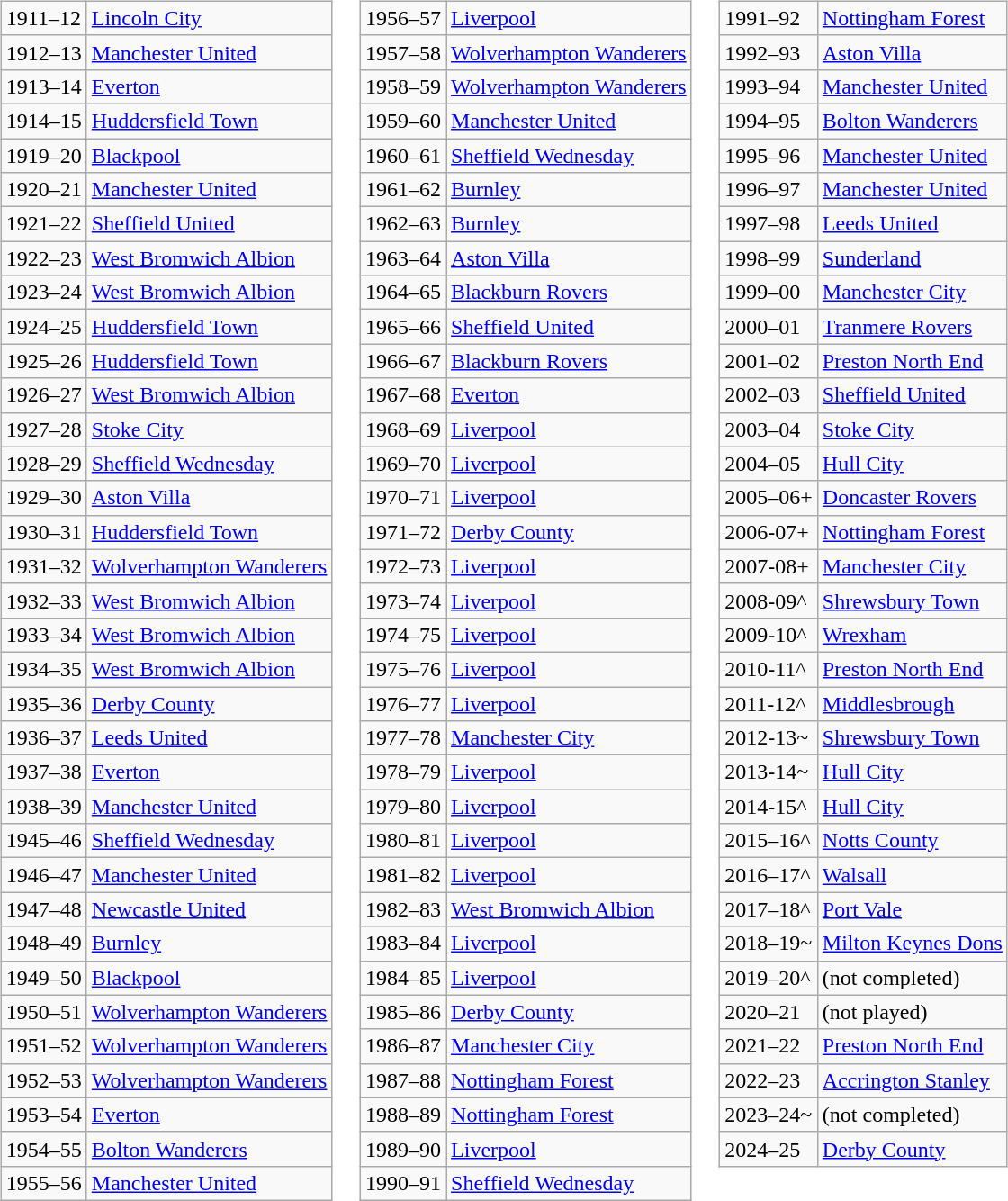<table>
<tr>
<td valign="top"><br><table class="wikitable">
<tr>
<td>1911–12</td>
<td><a href='#'>Lincoln City</a></td>
</tr>
<tr>
<td>1912–13</td>
<td><a href='#'>Manchester United</a></td>
</tr>
<tr>
<td>1913–14</td>
<td><a href='#'>Everton</a></td>
</tr>
<tr>
<td>1914–15</td>
<td><a href='#'>Huddersfield Town</a></td>
</tr>
<tr>
<td>1919–20</td>
<td><a href='#'>Blackpool</a></td>
</tr>
<tr>
<td>1920–21</td>
<td><a href='#'>Manchester United</a></td>
</tr>
<tr>
<td>1921–22</td>
<td><a href='#'>Sheffield United</a></td>
</tr>
<tr>
<td>1922–23</td>
<td><a href='#'>West Bromwich Albion</a></td>
</tr>
<tr>
<td>1923–24</td>
<td><a href='#'>West Bromwich Albion</a></td>
</tr>
<tr>
<td>1924–25</td>
<td><a href='#'>Huddersfield Town</a></td>
</tr>
<tr>
<td>1925–26</td>
<td><a href='#'>Huddersfield Town</a></td>
</tr>
<tr>
<td>1926–27</td>
<td><a href='#'>West Bromwich Albion</a></td>
</tr>
<tr>
<td>1927–28</td>
<td><a href='#'>Stoke City</a></td>
</tr>
<tr>
<td>1928–29</td>
<td><a href='#'>Sheffield Wednesday</a></td>
</tr>
<tr>
<td>1929–30</td>
<td><a href='#'>Aston Villa</a></td>
</tr>
<tr>
<td>1930–31</td>
<td><a href='#'>Huddersfield Town</a></td>
</tr>
<tr>
<td>1931–32</td>
<td><a href='#'>Wolverhampton Wanderers</a></td>
</tr>
<tr>
<td>1932–33</td>
<td><a href='#'>West Bromwich Albion</a></td>
</tr>
<tr>
<td>1933–34</td>
<td><a href='#'>West Bromwich Albion</a></td>
</tr>
<tr>
<td>1934–35</td>
<td><a href='#'>West Bromwich Albion</a></td>
</tr>
<tr>
<td>1935–36</td>
<td><a href='#'>Derby County</a></td>
</tr>
<tr>
<td>1936–37</td>
<td><a href='#'>Leeds United</a></td>
</tr>
<tr>
<td>1937–38</td>
<td><a href='#'>Everton</a></td>
</tr>
<tr>
<td>1938–39</td>
<td><a href='#'>Manchester United</a></td>
</tr>
<tr>
<td>1945–46</td>
<td><a href='#'>Sheffield Wednesday</a></td>
</tr>
<tr>
<td>1946–47</td>
<td><a href='#'>Manchester United</a></td>
</tr>
<tr>
<td>1947–48</td>
<td><a href='#'>Newcastle United</a></td>
</tr>
<tr>
<td>1948–49</td>
<td><a href='#'>Burnley</a></td>
</tr>
<tr>
<td>1949–50</td>
<td><a href='#'>Blackpool</a></td>
</tr>
<tr>
<td>1950–51</td>
<td><a href='#'>Wolverhampton Wanderers</a></td>
</tr>
<tr>
<td>1951–52</td>
<td><a href='#'>Wolverhampton Wanderers</a></td>
</tr>
<tr>
<td>1952–53</td>
<td><a href='#'>Wolverhampton Wanderers</a></td>
</tr>
<tr>
<td>1953–54</td>
<td><a href='#'>Everton</a></td>
</tr>
<tr>
<td>1954–55</td>
<td><a href='#'>Bolton Wanderers</a></td>
</tr>
<tr>
<td>1955–56</td>
<td><a href='#'>Manchester United</a></td>
</tr>
</table>
</td>
<td valign="top"><br><table class="wikitable">
<tr>
<td>1956–57</td>
<td><a href='#'>Liverpool</a></td>
</tr>
<tr>
<td>1957–58</td>
<td><a href='#'>Wolverhampton Wanderers</a></td>
</tr>
<tr>
<td>1958–59</td>
<td><a href='#'>Wolverhampton Wanderers</a></td>
</tr>
<tr>
<td>1959–60</td>
<td><a href='#'>Manchester United</a></td>
</tr>
<tr>
<td>1960–61</td>
<td><a href='#'>Sheffield Wednesday</a></td>
</tr>
<tr>
<td>1961–62</td>
<td><a href='#'>Burnley</a></td>
</tr>
<tr>
<td>1962–63</td>
<td><a href='#'>Burnley</a></td>
</tr>
<tr>
<td>1963–64</td>
<td><a href='#'>Aston Villa</a></td>
</tr>
<tr>
<td>1964–65</td>
<td><a href='#'>Blackburn Rovers</a></td>
</tr>
<tr>
<td>1965–66</td>
<td><a href='#'>Sheffield United</a></td>
</tr>
<tr>
<td>1966–67</td>
<td><a href='#'>Blackburn Rovers</a></td>
</tr>
<tr>
<td>1967–68</td>
<td><a href='#'>Everton</a></td>
</tr>
<tr>
<td>1968–69</td>
<td><a href='#'>Liverpool</a></td>
</tr>
<tr>
<td>1969–70</td>
<td><a href='#'>Liverpool</a></td>
</tr>
<tr>
<td>1970–71</td>
<td><a href='#'>Liverpool</a></td>
</tr>
<tr>
<td>1971–72</td>
<td><a href='#'>Derby County</a></td>
</tr>
<tr>
<td>1972–73</td>
<td><a href='#'>Liverpool</a></td>
</tr>
<tr>
<td>1973–74</td>
<td><a href='#'>Liverpool</a></td>
</tr>
<tr>
<td>1974–75</td>
<td><a href='#'>Liverpool</a></td>
</tr>
<tr>
<td>1975–76</td>
<td><a href='#'>Liverpool</a></td>
</tr>
<tr>
<td>1976–77</td>
<td><a href='#'>Liverpool</a></td>
</tr>
<tr>
<td>1977–78</td>
<td><a href='#'>Manchester City</a></td>
</tr>
<tr>
<td>1978–79</td>
<td><a href='#'>Liverpool</a></td>
</tr>
<tr>
<td>1979–80</td>
<td><a href='#'>Liverpool</a></td>
</tr>
<tr>
<td>1980–81</td>
<td><a href='#'>Liverpool</a></td>
</tr>
<tr>
<td>1981–82</td>
<td><a href='#'>Liverpool</a></td>
</tr>
<tr>
<td>1982–83</td>
<td><a href='#'>West Bromwich Albion</a></td>
</tr>
<tr>
<td>1983–84</td>
<td><a href='#'>Liverpool</a></td>
</tr>
<tr>
<td>1984–85</td>
<td><a href='#'>Liverpool</a></td>
</tr>
<tr>
<td>1985–86</td>
<td><a href='#'>Derby County</a></td>
</tr>
<tr>
<td>1986–87</td>
<td><a href='#'>Manchester City</a></td>
</tr>
<tr>
<td>1987–88</td>
<td><a href='#'>Nottingham Forest</a></td>
</tr>
<tr>
<td>1988–89</td>
<td><a href='#'>Nottingham Forest</a></td>
</tr>
<tr>
<td>1989–90</td>
<td><a href='#'>Liverpool</a></td>
</tr>
<tr>
<td>1990–91</td>
<td><a href='#'>Sheffield Wednesday</a></td>
</tr>
</table>
</td>
<td valign="top"><br><table class="wikitable">
<tr>
<td>1991–92</td>
<td><a href='#'>Nottingham Forest</a></td>
</tr>
<tr>
<td>1992–93</td>
<td><a href='#'>Aston Villa</a></td>
</tr>
<tr>
<td>1993–94</td>
<td><a href='#'>Manchester United</a></td>
</tr>
<tr>
<td>1994–95</td>
<td><a href='#'>Bolton Wanderers</a></td>
</tr>
<tr>
<td>1995–96</td>
<td><a href='#'>Manchester United</a></td>
</tr>
<tr>
<td>1996–97</td>
<td><a href='#'>Manchester United</a></td>
</tr>
<tr>
<td>1997–98</td>
<td><a href='#'>Leeds United</a></td>
</tr>
<tr>
<td>1998–99</td>
<td><a href='#'>Sunderland</a></td>
</tr>
<tr>
<td>1999–00</td>
<td><a href='#'>Manchester City</a></td>
</tr>
<tr>
<td>2000–01</td>
<td><a href='#'>Tranmere Rovers</a></td>
</tr>
<tr>
<td>2001–02</td>
<td><a href='#'>Preston North End</a></td>
</tr>
<tr>
<td>2002–03</td>
<td><a href='#'>Sheffield United</a></td>
</tr>
<tr>
<td>2003–04</td>
<td><a href='#'>Stoke City</a></td>
</tr>
<tr>
<td>2004–05</td>
<td><a href='#'>Hull City</a></td>
</tr>
<tr>
<td>2005–06+</td>
<td><a href='#'>Doncaster Rovers</a></td>
</tr>
<tr>
<td>2006-07+</td>
<td><a href='#'>Nottingham Forest</a></td>
</tr>
<tr>
<td>2007-08+</td>
<td><a href='#'>Manchester City</a></td>
</tr>
<tr>
<td>2008-09^</td>
<td><a href='#'>Shrewsbury Town</a></td>
</tr>
<tr>
<td>2009-10^</td>
<td><a href='#'>Wrexham</a></td>
</tr>
<tr>
<td>2010-11^</td>
<td><a href='#'>Preston North End</a></td>
</tr>
<tr>
<td>2011-12^</td>
<td><a href='#'>Middlesbrough</a></td>
</tr>
<tr>
<td>2012-13~</td>
<td><a href='#'>Shrewsbury Town</a></td>
</tr>
<tr>
<td>2013-14~</td>
<td><a href='#'>Hull City</a></td>
</tr>
<tr>
<td>2014-15^</td>
<td><a href='#'>Hull City</a></td>
</tr>
<tr>
<td>2015–16^</td>
<td><a href='#'>Notts County</a></td>
</tr>
<tr>
<td>2016–17^</td>
<td><a href='#'>Walsall</a></td>
</tr>
<tr>
<td>2017–18^</td>
<td><a href='#'>Port Vale</a></td>
</tr>
<tr>
<td>2018–19~</td>
<td><a href='#'>Milton Keynes Dons</a></td>
</tr>
<tr>
<td>2019–20^</td>
<td>(not completed)</td>
</tr>
<tr>
<td>2020–21</td>
<td>(not played)</td>
</tr>
<tr>
<td>2021–22</td>
<td><a href='#'>Preston North End</a></td>
</tr>
<tr>
<td>2022–23</td>
<td><a href='#'>Accrington Stanley</a></td>
</tr>
<tr>
<td>2023–24~</td>
<td>(not completed)</td>
</tr>
<tr>
<td>2024–25</td>
<td><a href='#'>Derby County</a></td>
</tr>
</table>
</td>
</tr>
</table>
